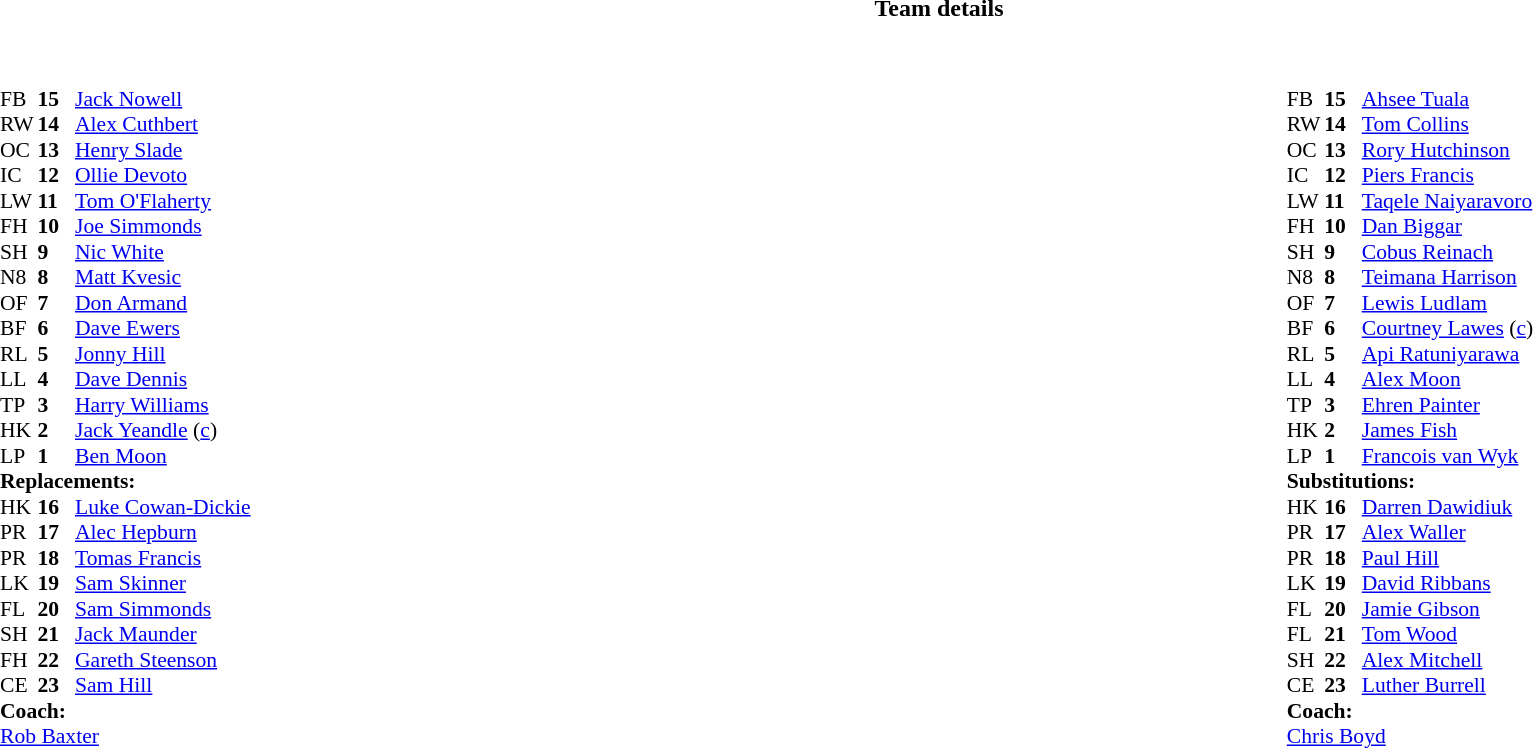<table border="0" style="width:100%;" class="collapsible collapsed">
<tr>
<th>Team details</th>
</tr>
<tr>
<td><br><table width="100%">
<tr>
<td valign="top" width="50%"><br><table style="font-size: 90%" cellspacing="0" cellpadding="0">
<tr>
<th width="25"></th>
<th width="25"></th>
</tr>
<tr>
<td>FB</td>
<td><strong>15</strong></td>
<td> <a href='#'>Jack Nowell</a></td>
</tr>
<tr>
<td>RW</td>
<td><strong>14</strong></td>
<td> <a href='#'>Alex Cuthbert</a></td>
</tr>
<tr>
<td>OC</td>
<td><strong>13</strong></td>
<td> <a href='#'>Henry Slade</a></td>
<td></td>
<td></td>
</tr>
<tr>
<td>IC</td>
<td><strong>12</strong></td>
<td> <a href='#'>Ollie Devoto</a></td>
</tr>
<tr>
<td>LW</td>
<td><strong>11</strong></td>
<td> <a href='#'>Tom O'Flaherty</a></td>
<td></td>
<td></td>
</tr>
<tr>
<td>FH</td>
<td><strong>10</strong></td>
<td> <a href='#'>Joe Simmonds</a></td>
</tr>
<tr>
<td>SH</td>
<td><strong>9</strong></td>
<td> <a href='#'>Nic White</a></td>
<td></td>
<td></td>
</tr>
<tr>
<td>N8</td>
<td><strong>8</strong></td>
<td> <a href='#'>Matt Kvesic</a></td>
</tr>
<tr>
<td>OF</td>
<td><strong>7</strong></td>
<td> <a href='#'>Don Armand</a></td>
</tr>
<tr>
<td>BF</td>
<td><strong>6</strong></td>
<td> <a href='#'>Dave Ewers</a></td>
<td></td>
<td></td>
</tr>
<tr>
<td>RL</td>
<td><strong>5</strong></td>
<td> <a href='#'>Jonny Hill</a></td>
</tr>
<tr>
<td>LL</td>
<td><strong>4</strong></td>
<td> <a href='#'>Dave Dennis</a></td>
<td></td>
<td></td>
</tr>
<tr>
<td>TP</td>
<td><strong>3</strong></td>
<td> <a href='#'>Harry Williams</a></td>
<td></td>
<td></td>
</tr>
<tr>
<td>HK</td>
<td><strong>2</strong></td>
<td> <a href='#'>Jack Yeandle</a> (<a href='#'>c</a>)</td>
<td></td>
<td></td>
</tr>
<tr>
<td>LP</td>
<td><strong>1</strong></td>
<td> <a href='#'>Ben Moon</a></td>
<td></td>
<td></td>
</tr>
<tr>
<td colspan=3><strong>Replacements:</strong></td>
</tr>
<tr>
<td>HK</td>
<td><strong>16</strong></td>
<td> <a href='#'>Luke Cowan-Dickie</a></td>
<td></td>
<td></td>
</tr>
<tr>
<td>PR</td>
<td><strong>17</strong></td>
<td> <a href='#'>Alec Hepburn</a></td>
<td></td>
<td></td>
</tr>
<tr>
<td>PR</td>
<td><strong>18</strong></td>
<td> <a href='#'>Tomas Francis</a></td>
<td></td>
<td></td>
</tr>
<tr>
<td>LK</td>
<td><strong>19</strong></td>
<td> <a href='#'>Sam Skinner</a></td>
<td></td>
<td></td>
</tr>
<tr>
<td>FL</td>
<td><strong>20</strong></td>
<td> <a href='#'>Sam Simmonds</a></td>
<td></td>
<td></td>
</tr>
<tr>
<td>SH</td>
<td><strong>21</strong></td>
<td> <a href='#'>Jack Maunder</a></td>
<td></td>
<td></td>
</tr>
<tr>
<td>FH</td>
<td><strong>22</strong></td>
<td> <a href='#'>Gareth Steenson</a></td>
<td></td>
<td></td>
</tr>
<tr>
<td>CE</td>
<td><strong>23</strong></td>
<td> <a href='#'>Sam Hill</a></td>
<td></td>
<td></td>
</tr>
<tr>
<td colspan=3><strong>Coach:</strong></td>
</tr>
<tr>
<td colspan="4"> <a href='#'>Rob Baxter</a></td>
</tr>
<tr>
</tr>
</table>
</td>
<td style="vertical-align:top; width:50%"><br><table style="font-size: 90%" cellspacing="0" cellpadding="0"  align="center">
<tr>
<th width="25"></th>
<th width="25"></th>
</tr>
<tr>
<td>FB</td>
<td><strong>15</strong></td>
<td> <a href='#'>Ahsee Tuala</a></td>
</tr>
<tr>
<td>RW</td>
<td><strong>14</strong></td>
<td> <a href='#'>Tom Collins</a></td>
</tr>
<tr>
<td>OC</td>
<td><strong>13</strong></td>
<td> <a href='#'>Rory Hutchinson</a></td>
</tr>
<tr>
<td>IC</td>
<td><strong>12</strong></td>
<td> <a href='#'>Piers Francis</a></td>
</tr>
<tr>
<td>LW</td>
<td><strong>11</strong></td>
<td> <a href='#'>Taqele Naiyaravoro</a></td>
<td></td>
<td></td>
</tr>
<tr>
<td>FH</td>
<td><strong>10</strong></td>
<td> <a href='#'>Dan Biggar</a></td>
</tr>
<tr>
<td>SH</td>
<td><strong>9</strong></td>
<td> <a href='#'>Cobus Reinach</a></td>
<td></td>
<td></td>
</tr>
<tr>
<td>N8</td>
<td><strong>8</strong></td>
<td> <a href='#'>Teimana Harrison</a></td>
</tr>
<tr>
<td>OF</td>
<td><strong>7</strong></td>
<td> <a href='#'>Lewis Ludlam</a></td>
<td></td>
<td></td>
</tr>
<tr>
<td>BF</td>
<td><strong>6</strong></td>
<td> <a href='#'>Courtney Lawes</a> (<a href='#'>c</a>)</td>
</tr>
<tr>
<td>RL</td>
<td><strong>5</strong></td>
<td> <a href='#'>Api Ratuniyarawa</a></td>
<td></td>
<td></td>
</tr>
<tr>
<td>LL</td>
<td><strong>4</strong></td>
<td> <a href='#'>Alex Moon</a></td>
<td></td>
<td></td>
</tr>
<tr>
<td>TP</td>
<td><strong>3</strong></td>
<td> <a href='#'>Ehren Painter</a></td>
<td></td>
<td></td>
</tr>
<tr>
<td>HK</td>
<td><strong>2</strong></td>
<td> <a href='#'>James Fish</a></td>
<td></td>
<td></td>
</tr>
<tr>
<td>LP</td>
<td><strong>1</strong></td>
<td> <a href='#'>Francois van Wyk</a></td>
<td></td>
<td></td>
</tr>
<tr>
<td colspan=3><strong>Substitutions:</strong></td>
</tr>
<tr>
<td>HK</td>
<td><strong>16</strong></td>
<td> <a href='#'>Darren Dawidiuk</a></td>
<td></td>
<td></td>
</tr>
<tr>
<td>PR</td>
<td><strong>17</strong></td>
<td> <a href='#'>Alex Waller</a></td>
<td></td>
<td></td>
</tr>
<tr>
<td>PR</td>
<td><strong>18</strong></td>
<td> <a href='#'>Paul Hill</a></td>
<td></td>
<td></td>
</tr>
<tr>
<td>LK</td>
<td><strong>19</strong></td>
<td> <a href='#'>David Ribbans</a></td>
<td></td>
<td></td>
</tr>
<tr>
<td>FL</td>
<td><strong>20</strong></td>
<td> <a href='#'>Jamie Gibson</a></td>
<td></td>
<td></td>
</tr>
<tr>
<td>FL</td>
<td><strong>21</strong></td>
<td> <a href='#'>Tom Wood</a></td>
<td></td>
<td></td>
</tr>
<tr>
<td>SH</td>
<td><strong>22</strong></td>
<td> <a href='#'>Alex Mitchell</a></td>
<td></td>
<td></td>
</tr>
<tr>
<td>CE</td>
<td><strong>23</strong></td>
<td> <a href='#'>Luther Burrell</a></td>
<td></td>
<td></td>
</tr>
<tr>
<td colspan=3><strong>Coach:</strong></td>
</tr>
<tr>
<td colspan="4"> <a href='#'>Chris Boyd</a></td>
</tr>
</table>
</td>
</tr>
</table>
</td>
</tr>
</table>
